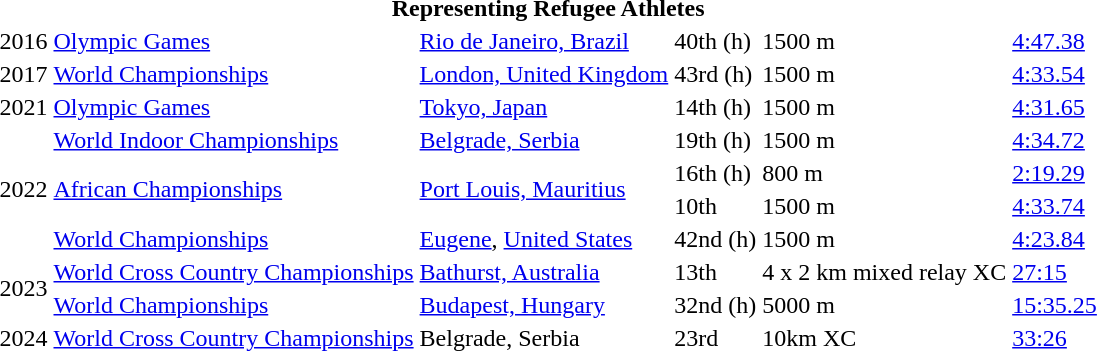<table>
<tr>
<th colspan="6">Representing Refugee Athletes</th>
</tr>
<tr>
<td>2016</td>
<td><a href='#'>Olympic Games</a></td>
<td><a href='#'>Rio de Janeiro, Brazil</a></td>
<td>40th (h)</td>
<td>1500 m</td>
<td><a href='#'>4:47.38</a></td>
</tr>
<tr>
<td>2017</td>
<td><a href='#'>World Championships</a></td>
<td><a href='#'>London, United Kingdom</a></td>
<td>43rd (h)</td>
<td>1500 m</td>
<td><a href='#'>4:33.54</a></td>
</tr>
<tr>
<td>2021</td>
<td><a href='#'>Olympic Games</a></td>
<td><a href='#'>Tokyo, Japan</a></td>
<td>14th (h)</td>
<td>1500 m</td>
<td><a href='#'>4:31.65</a></td>
</tr>
<tr>
<td rowspan=4>2022</td>
<td><a href='#'>World Indoor Championships</a></td>
<td><a href='#'>Belgrade, Serbia</a></td>
<td>19th (h)</td>
<td>1500 m</td>
<td><a href='#'>4:34.72</a></td>
</tr>
<tr>
<td rowspan=2><a href='#'>African Championships</a></td>
<td rowspan=2><a href='#'>Port Louis, Mauritius</a></td>
<td>16th (h)</td>
<td>800 m</td>
<td><a href='#'>2:19.29</a></td>
</tr>
<tr>
<td>10th</td>
<td>1500 m</td>
<td><a href='#'>4:33.74</a></td>
</tr>
<tr>
<td><a href='#'>World Championships</a></td>
<td><a href='#'>Eugene</a>, <a href='#'>United States</a></td>
<td>42nd (h)</td>
<td>1500 m</td>
<td><a href='#'>4:23.84</a></td>
</tr>
<tr>
<td rowspan=2>2023</td>
<td><a href='#'>World Cross Country Championships</a></td>
<td><a href='#'>Bathurst, Australia</a></td>
<td>13th</td>
<td>4 x 2 km mixed relay XC</td>
<td><a href='#'>27:15</a></td>
</tr>
<tr>
<td><a href='#'>World Championships</a></td>
<td><a href='#'>Budapest, Hungary</a></td>
<td>32nd (h)</td>
<td>5000 m</td>
<td><a href='#'>15:35.25</a></td>
</tr>
<tr>
<td>2024</td>
<td><a href='#'>World Cross Country Championships</a></td>
<td>Belgrade, Serbia</td>
<td>23rd</td>
<td>10km XC</td>
<td><a href='#'>33:26</a></td>
</tr>
</table>
